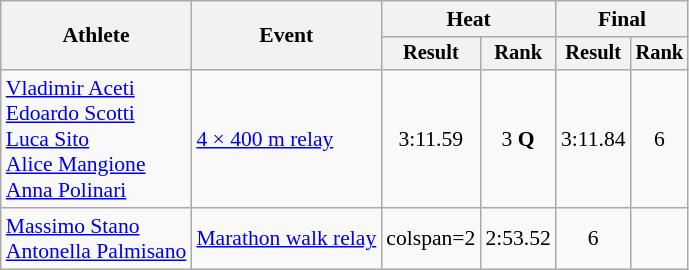<table class="wikitable" style="font-size:90%">
<tr>
<th rowspan="2">Athlete</th>
<th rowspan="2">Event</th>
<th colspan="2">Heat</th>
<th colspan="2">Final</th>
</tr>
<tr style="font-size:95%">
<th>Result</th>
<th>Rank</th>
<th>Result</th>
<th>Rank</th>
</tr>
<tr align=center>
<td align=left><a href='#'>Vladimir Aceti</a><br><a href='#'>Edoardo Scotti</a><br><a href='#'>Luca Sito</a><br><a href='#'>Alice Mangione</a><br><a href='#'>Anna Polinari</a></td>
<td align=left><a href='#'>4 × 400 m relay</a></td>
<td>3:11.59</td>
<td>3 <strong>Q</strong></td>
<td>3:11.84</td>
<td>6</td>
</tr>
<tr align=center>
<td align=left><a href='#'>Massimo Stano</a><br><a href='#'>Antonella Palmisano</a></td>
<td align=left><a href='#'>Marathon walk relay</a></td>
<td>colspan=2 </td>
<td>2:53.52</td>
<td>6</td>
</tr>
</table>
